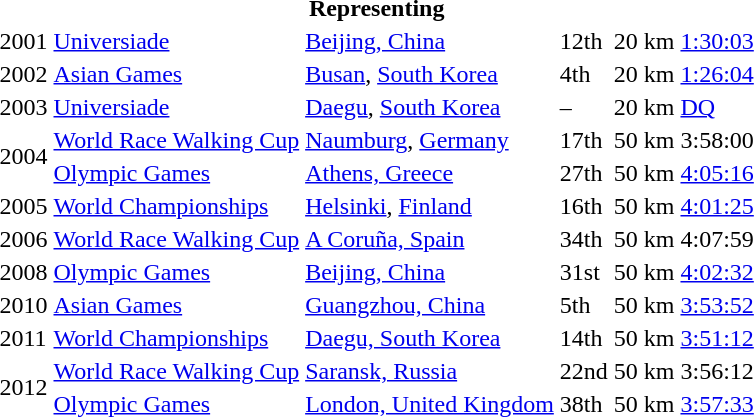<table>
<tr>
<th colspan="6">Representing </th>
</tr>
<tr>
<td>2001</td>
<td><a href='#'>Universiade</a></td>
<td><a href='#'>Beijing, China</a></td>
<td>12th</td>
<td>20 km</td>
<td><a href='#'>1:30:03</a></td>
</tr>
<tr>
<td>2002</td>
<td><a href='#'>Asian Games</a></td>
<td><a href='#'>Busan</a>, <a href='#'>South Korea</a></td>
<td>4th</td>
<td>20 km</td>
<td><a href='#'>1:26:04</a></td>
</tr>
<tr>
<td>2003</td>
<td><a href='#'>Universiade</a></td>
<td><a href='#'>Daegu</a>, <a href='#'>South Korea</a></td>
<td>–</td>
<td>20 km</td>
<td><a href='#'>DQ</a></td>
</tr>
<tr>
<td rowspan=2>2004</td>
<td><a href='#'>World Race Walking Cup</a></td>
<td><a href='#'>Naumburg</a>, <a href='#'>Germany</a></td>
<td>17th</td>
<td>50 km</td>
<td>3:58:00</td>
</tr>
<tr>
<td><a href='#'>Olympic Games</a></td>
<td><a href='#'>Athens, Greece</a></td>
<td>27th</td>
<td>50 km</td>
<td><a href='#'>4:05:16</a></td>
</tr>
<tr>
<td>2005</td>
<td><a href='#'>World Championships</a></td>
<td><a href='#'>Helsinki</a>, <a href='#'>Finland</a></td>
<td>16th</td>
<td>50 km</td>
<td><a href='#'>4:01:25</a></td>
</tr>
<tr>
<td>2006</td>
<td><a href='#'>World Race Walking Cup</a></td>
<td><a href='#'>A Coruña, Spain</a></td>
<td>34th</td>
<td>50 km</td>
<td>4:07:59</td>
</tr>
<tr>
<td>2008</td>
<td><a href='#'>Olympic Games</a></td>
<td><a href='#'>Beijing, China</a></td>
<td>31st</td>
<td>50 km</td>
<td><a href='#'>4:02:32</a></td>
</tr>
<tr>
<td>2010</td>
<td><a href='#'>Asian Games</a></td>
<td><a href='#'>Guangzhou, China</a></td>
<td>5th</td>
<td>50 km</td>
<td><a href='#'>3:53:52</a></td>
</tr>
<tr>
<td>2011</td>
<td><a href='#'>World Championships</a></td>
<td><a href='#'>Daegu, South Korea</a></td>
<td>14th</td>
<td>50 km</td>
<td><a href='#'>3:51:12</a></td>
</tr>
<tr>
<td rowspan=2>2012</td>
<td><a href='#'>World Race Walking Cup</a></td>
<td><a href='#'>Saransk, Russia</a></td>
<td>22nd</td>
<td>50 km</td>
<td>3:56:12</td>
</tr>
<tr>
<td><a href='#'>Olympic Games</a></td>
<td><a href='#'>London, United Kingdom</a></td>
<td>38th</td>
<td>50 km</td>
<td><a href='#'>3:57:33</a></td>
</tr>
</table>
